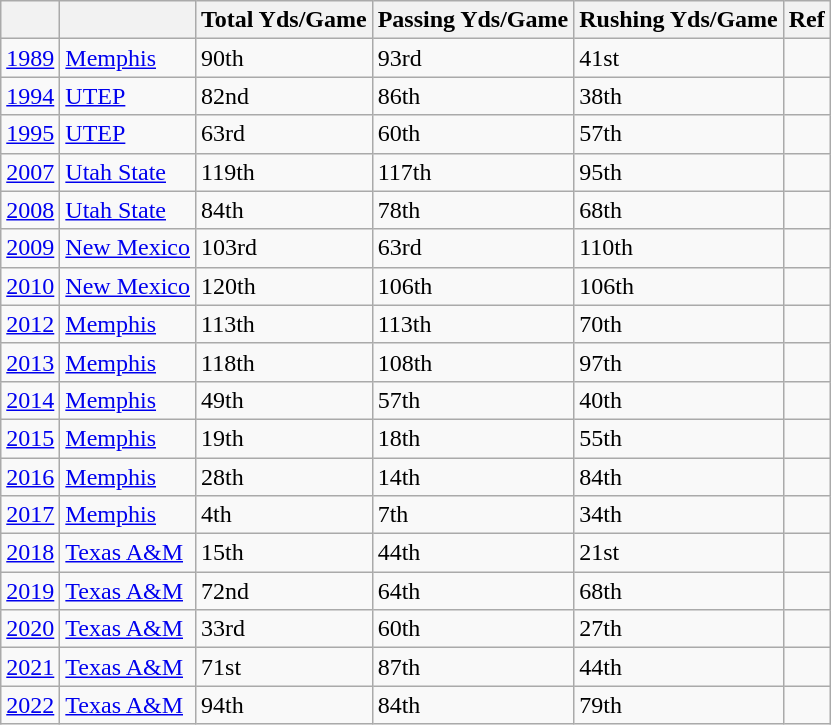<table class="wikitable">
<tr>
<th></th>
<th></th>
<th>Total Yds/Game</th>
<th>Passing Yds/Game</th>
<th>Rushing Yds/Game</th>
<th>Ref</th>
</tr>
<tr>
<td><a href='#'>1989</a></td>
<td><a href='#'>Memphis</a></td>
<td>90th</td>
<td>93rd</td>
<td>41st</td>
<td></td>
</tr>
<tr>
<td><a href='#'>1994</a></td>
<td><a href='#'>UTEP</a></td>
<td>82nd</td>
<td>86th</td>
<td>38th</td>
<td></td>
</tr>
<tr>
<td><a href='#'>1995</a></td>
<td><a href='#'>UTEP</a></td>
<td>63rd</td>
<td>60th</td>
<td>57th</td>
<td></td>
</tr>
<tr>
<td><a href='#'>2007</a></td>
<td><a href='#'>Utah State</a></td>
<td>119th</td>
<td>117th</td>
<td>95th</td>
<td></td>
</tr>
<tr>
<td><a href='#'>2008</a></td>
<td><a href='#'>Utah State</a></td>
<td>84th</td>
<td>78th</td>
<td>68th</td>
<td></td>
</tr>
<tr>
<td><a href='#'>2009</a></td>
<td><a href='#'>New Mexico</a></td>
<td>103rd</td>
<td>63rd</td>
<td>110th</td>
<td></td>
</tr>
<tr>
<td><a href='#'>2010</a></td>
<td><a href='#'>New Mexico</a></td>
<td>120th</td>
<td>106th</td>
<td>106th</td>
<td></td>
</tr>
<tr>
<td><a href='#'>2012</a></td>
<td><a href='#'>Memphis</a></td>
<td>113th</td>
<td>113th</td>
<td>70th</td>
<td></td>
</tr>
<tr>
<td><a href='#'>2013</a></td>
<td><a href='#'>Memphis</a></td>
<td>118th</td>
<td>108th</td>
<td>97th</td>
<td></td>
</tr>
<tr>
<td><a href='#'>2014</a></td>
<td><a href='#'>Memphis</a></td>
<td>49th</td>
<td>57th</td>
<td>40th</td>
<td></td>
</tr>
<tr>
<td><a href='#'>2015</a></td>
<td><a href='#'>Memphis</a></td>
<td>19th</td>
<td>18th</td>
<td>55th</td>
<td></td>
</tr>
<tr>
<td><a href='#'>2016</a></td>
<td><a href='#'>Memphis</a></td>
<td>28th</td>
<td>14th</td>
<td>84th</td>
<td></td>
</tr>
<tr>
<td><a href='#'>2017</a></td>
<td><a href='#'>Memphis</a></td>
<td>4th</td>
<td>7th</td>
<td>34th</td>
<td></td>
</tr>
<tr>
<td><a href='#'>2018</a></td>
<td><a href='#'>Texas A&M</a></td>
<td>15th</td>
<td>44th</td>
<td>21st</td>
<td></td>
</tr>
<tr>
<td><a href='#'>2019</a></td>
<td><a href='#'>Texas A&M</a></td>
<td>72nd</td>
<td>64th</td>
<td>68th</td>
<td></td>
</tr>
<tr>
<td><a href='#'>2020</a></td>
<td><a href='#'>Texas A&M</a></td>
<td>33rd</td>
<td>60th</td>
<td>27th</td>
<td></td>
</tr>
<tr>
<td><a href='#'>2021</a></td>
<td><a href='#'>Texas A&M</a></td>
<td>71st</td>
<td>87th</td>
<td>44th</td>
<td></td>
</tr>
<tr>
<td><a href='#'>2022</a></td>
<td><a href='#'>Texas A&M</a></td>
<td>94th</td>
<td>84th</td>
<td>79th</td>
<td></td>
</tr>
</table>
